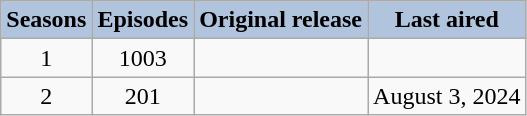<table class="wikitable" style="text-align:center;">
<tr>
<th style="background:LightSteelBlue;">Seasons</th>
<th style="background:LightSteelBlue;">Episodes</th>
<th style="background:LightSteelBlue;">Original release</th>
<th style="background:LightSteelBlue;">Last aired</th>
</tr>
<tr>
<td>1</td>
<td>1003</td>
<td></td>
<td></td>
</tr>
<tr>
<td>2</td>
<td>201</td>
<td></td>
<td>August 3, 2024</td>
</tr>
</table>
